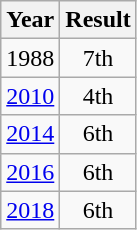<table class="wikitable" style="text-align:center">
<tr>
<th>Year</th>
<th>Result</th>
</tr>
<tr>
<td>1988</td>
<td>7th</td>
</tr>
<tr>
<td><a href='#'>2010</a></td>
<td>4th</td>
</tr>
<tr>
<td><a href='#'>2014</a></td>
<td>6th</td>
</tr>
<tr>
<td><a href='#'>2016</a></td>
<td>6th</td>
</tr>
<tr>
<td><a href='#'>2018</a></td>
<td>6th</td>
</tr>
</table>
